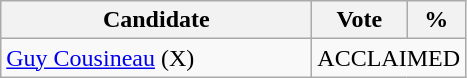<table class="wikitable">
<tr>
<th bgcolor="#DDDDFF" width="200px">Candidate</th>
<th bgcolor="#DDDDFF">Vote</th>
<th bgcolor="#DDDDFF">%</th>
</tr>
<tr>
<td><a href='#'>Guy Cousineau</a> (X)</td>
<td colspan="2" align="center">ACCLAIMED</td>
</tr>
</table>
